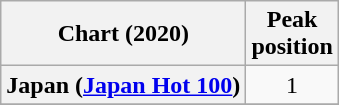<table class="wikitable plainrowheaders" style="text-align:center">
<tr>
<th scope="col">Chart (2020)</th>
<th scope="col">Peak<br>position</th>
</tr>
<tr>
<th scope="row">Japan (<a href='#'>Japan Hot 100</a>)</th>
<td>1</td>
</tr>
<tr>
</tr>
</table>
